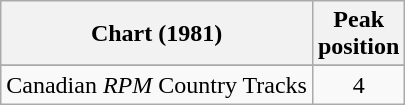<table class="wikitable">
<tr>
<th>Chart (1981)</th>
<th>Peak<br>position</th>
</tr>
<tr>
</tr>
<tr>
<td>Canadian <em>RPM</em> Country Tracks</td>
<td align="center">4</td>
</tr>
</table>
